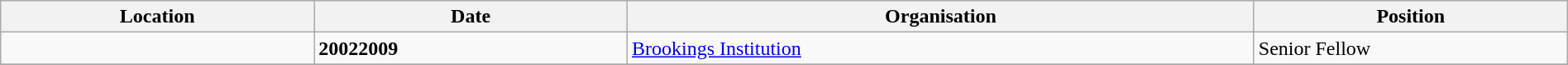<table class="wikitable" style="width:100%;">
<tr>
<th style="width:20%;">Location</th>
<th style="width:20%;">Date</th>
<th style="width:40%;">Organisation</th>
<th style="width:20%;">Position</th>
</tr>
<tr>
<td></td>
<td><strong>20022009</strong></td>
<td><a href='#'>Brookings Institution</a></td>
<td>Senior Fellow</td>
</tr>
<tr>
</tr>
</table>
